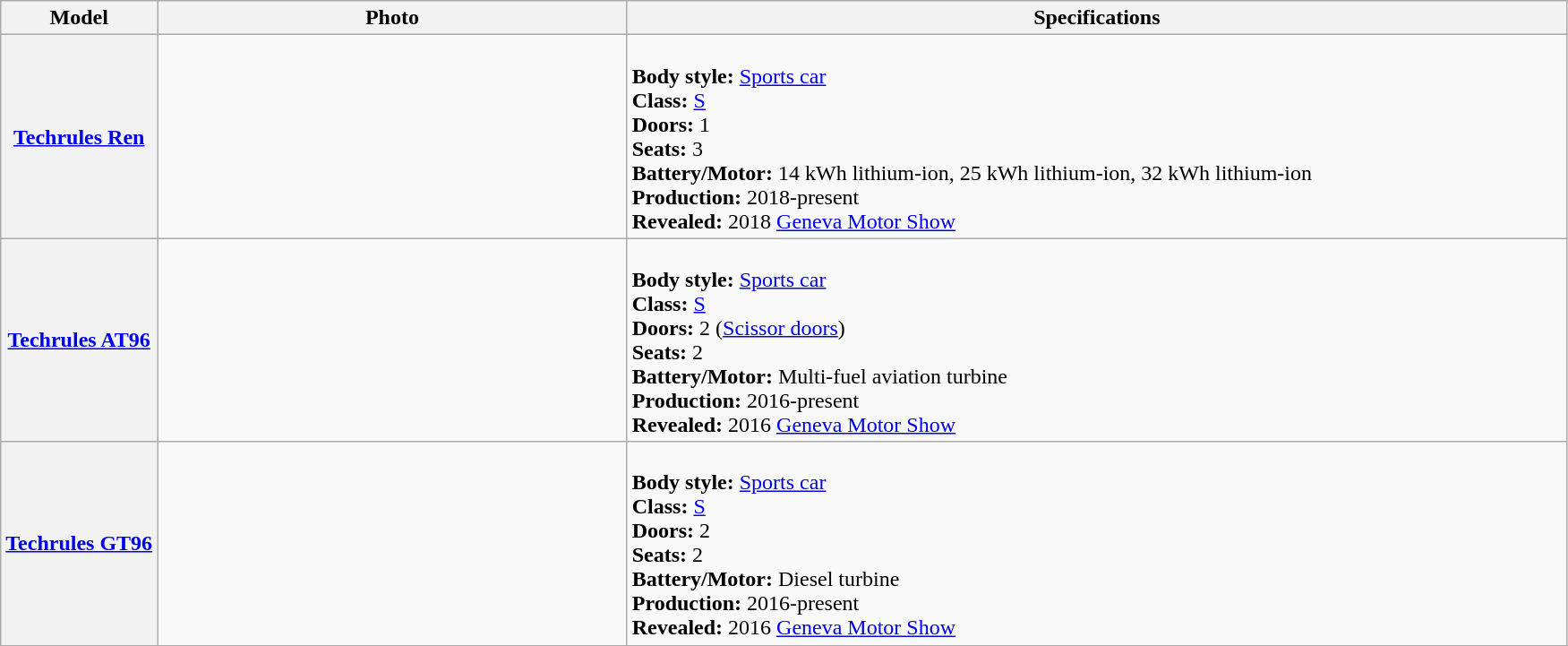<table class="wikitable">
<tr>
<th width=10%>Model</th>
<th width=30%>Photo</th>
<th width=100%>Specifications</th>
</tr>
<tr>
<th><a href='#'>Techrules Ren</a></th>
<td></td>
<td><br><strong>Body style:</strong> <a href='#'>Sports car</a><br><strong>Class:</strong> <a href='#'>S</a><br><strong>Doors:</strong> 1<br><strong>Seats:</strong> 3<br><strong>Battery/Motor:</strong> 14 kWh lithium-ion, 25 kWh lithium-ion, 32 kWh lithium-ion<br><strong>Production:</strong> 2018-present<br><strong>Revealed:</strong> 2018 <a href='#'>Geneva Motor Show</a></td>
</tr>
<tr>
<th><a href='#'>Techrules AT96</a></th>
<td></td>
<td><br><strong>Body style:</strong> <a href='#'>Sports car</a><br><strong>Class:</strong> <a href='#'>S</a><br><strong>Doors:</strong> 2 (<a href='#'>Scissor doors</a>)<br><strong>Seats:</strong> 2<br><strong>Battery/Motor:</strong> Multi-fuel aviation turbine<br><strong>Production:</strong> 2016-present<br><strong>Revealed:</strong> 2016 <a href='#'>Geneva Motor Show</a></td>
</tr>
<tr>
<th><a href='#'>Techrules GT96</a></th>
<td></td>
<td><br><strong>Body style:</strong> <a href='#'>Sports car</a><br><strong>Class:</strong> <a href='#'>S</a><br><strong>Doors:</strong> 2<br><strong>Seats:</strong> 2<br><strong>Battery/Motor:</strong> Diesel turbine<br><strong>Production:</strong> 2016-present<br><strong>Revealed:</strong> 2016 <a href='#'>Geneva Motor Show</a></td>
</tr>
<tr>
</tr>
</table>
